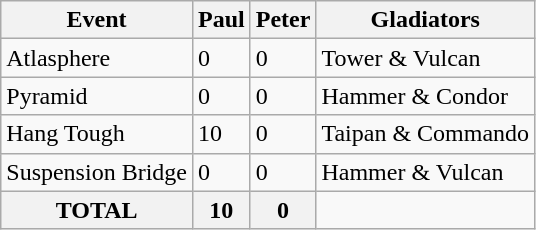<table class="wikitable">
<tr>
<th>Event</th>
<th>Paul</th>
<th>Peter</th>
<th>Gladiators</th>
</tr>
<tr>
<td>Atlasphere</td>
<td>0</td>
<td>0</td>
<td>Tower & Vulcan</td>
</tr>
<tr>
<td>Pyramid</td>
<td>0</td>
<td>0</td>
<td>Hammer & Condor</td>
</tr>
<tr>
<td>Hang Tough</td>
<td>10</td>
<td>0</td>
<td>Taipan & Commando</td>
</tr>
<tr>
<td>Suspension Bridge</td>
<td>0</td>
<td>0</td>
<td>Hammer & Vulcan</td>
</tr>
<tr>
<th>TOTAL</th>
<th>10</th>
<th>0</th>
</tr>
</table>
